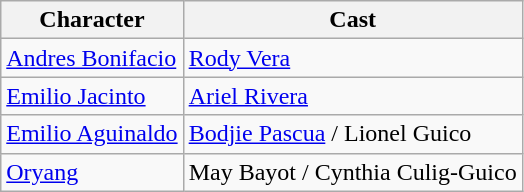<table class="wikitable">
<tr>
<th>Character</th>
<th>Cast</th>
</tr>
<tr>
<td><a href='#'>Andres Bonifacio</a></td>
<td><a href='#'>Rody Vera</a></td>
</tr>
<tr>
<td><a href='#'>Emilio Jacinto</a></td>
<td><a href='#'>Ariel Rivera</a></td>
</tr>
<tr>
<td><a href='#'>Emilio Aguinaldo</a></td>
<td><a href='#'>Bodjie Pascua</a> / Lionel Guico</td>
</tr>
<tr>
<td><a href='#'>Oryang</a></td>
<td>May Bayot / Cynthia Culig-Guico</td>
</tr>
</table>
